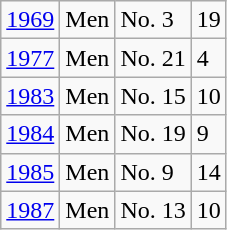<table class="wikitable">
<tr align="left">
<td><a href='#'>1969</a></td>
<td>Men</td>
<td>No. 3</td>
<td>19</td>
</tr>
<tr align="left">
<td><a href='#'>1977</a></td>
<td>Men</td>
<td>No. 21</td>
<td>4</td>
</tr>
<tr align="left">
<td><a href='#'>1983</a></td>
<td>Men</td>
<td>No. 15</td>
<td>10</td>
</tr>
<tr align="left">
<td><a href='#'>1984</a></td>
<td>Men</td>
<td>No. 19</td>
<td>9</td>
</tr>
<tr align="left">
<td><a href='#'>1985</a></td>
<td>Men</td>
<td>No. 9</td>
<td>14</td>
</tr>
<tr align="left">
<td><a href='#'>1987</a></td>
<td>Men</td>
<td>No. 13</td>
<td>10</td>
</tr>
</table>
